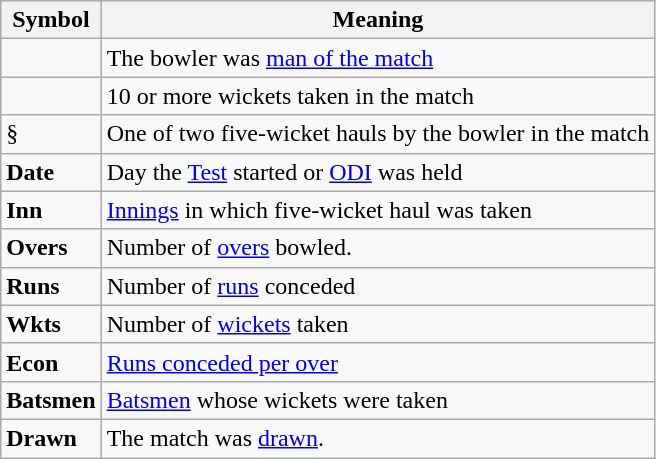<table class="wikitable" border="1">
<tr>
<th>Symbol</th>
<th>Meaning</th>
</tr>
<tr>
<td></td>
<td>The bowler was <a href='#'>man of the match</a></td>
</tr>
<tr>
<td></td>
<td>10 or more wickets taken in the match</td>
</tr>
<tr>
<td>§</td>
<td>One of two five-wicket hauls by the bowler in the match</td>
</tr>
<tr>
<td><strong>Date</strong></td>
<td>Day the <a href='#'>Test</a> started or <a href='#'>ODI</a> was held</td>
</tr>
<tr>
<td><strong>Inn</strong></td>
<td><a href='#'>Innings</a> in which five-wicket haul was taken</td>
</tr>
<tr>
<td><strong>Overs</strong></td>
<td>Number of <a href='#'>overs</a> bowled.</td>
</tr>
<tr>
<td><strong>Runs</strong></td>
<td>Number of <a href='#'>runs</a> conceded</td>
</tr>
<tr>
<td><strong>Wkts</strong></td>
<td>Number of <a href='#'>wickets</a> taken</td>
</tr>
<tr>
<td><strong>Econ</strong></td>
<td><a href='#'>Runs conceded per over</a></td>
</tr>
<tr>
<td><strong>Batsmen</strong></td>
<td><a href='#'>Batsmen</a> whose wickets were taken</td>
</tr>
<tr>
<td><strong>Drawn</strong></td>
<td>The match was <a href='#'>drawn</a>.</td>
</tr>
</table>
